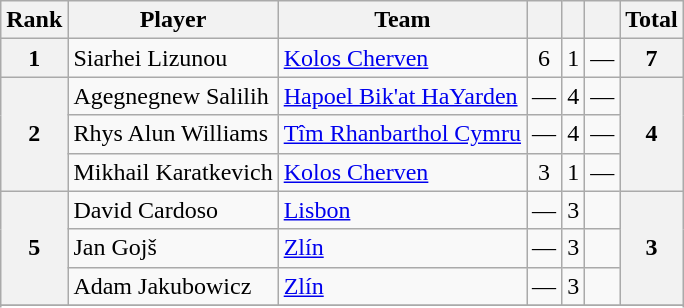<table class="wikitable" style="text-align:center">
<tr>
<th>Rank</th>
<th>Player</th>
<th>Team</th>
<th></th>
<th></th>
<th></th>
<th>Total</th>
</tr>
<tr>
<th>1</th>
<td align=left>Siarhei Lizunou</td>
<td align=left> <a href='#'>Kolos Cherven</a></td>
<td>6</td>
<td>1</td>
<td>—</td>
<th>7</th>
</tr>
<tr>
<th rowspan=3>2</th>
<td align=left>Agegnegnew Salilih</td>
<td align=left> <a href='#'>Hapoel Bik'at HaYarden</a></td>
<td>—</td>
<td>4</td>
<td>—</td>
<th rowspan=3>4</th>
</tr>
<tr>
<td align=left>Rhys Alun Williams</td>
<td align=left> <a href='#'>Tîm Rhanbarthol Cymru</a></td>
<td>—</td>
<td>4</td>
<td>—</td>
</tr>
<tr>
<td align=left>Mikhail Karatkevich</td>
<td align=left> <a href='#'>Kolos Cherven</a></td>
<td>3</td>
<td>1</td>
<td>—</td>
</tr>
<tr>
<th rowspan=3>5</th>
<td align=left>David Cardoso</td>
<td align=left> <a href='#'>Lisbon</a></td>
<td>—</td>
<td>3</td>
<td></td>
<th rowspan=3>3</th>
</tr>
<tr>
<td align=left>Jan Gojš</td>
<td align=left> <a href='#'>Zlín</a></td>
<td>—</td>
<td>3</td>
<td></td>
</tr>
<tr>
<td align=left>Adam Jakubowicz</td>
<td align=left> <a href='#'>Zlín</a></td>
<td>—</td>
<td>3</td>
<td></td>
</tr>
<tr>
</tr>
<tr>
</tr>
</table>
